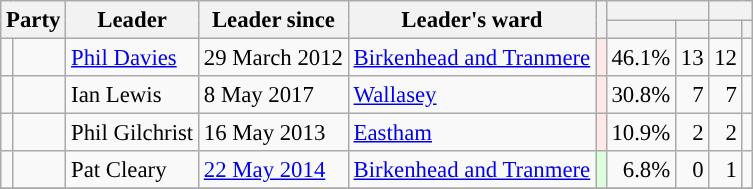<table class="wikitable" style="font-size:95%;">
<tr>
<th rowspan="2" colspan="2">Party</th>
<th rowspan="2">Leader</th>
<th rowspan="2">Leader since</th>
<th rowspan="2">Leader's ward</th>
<th rowspan="2"></th>
<th colspan="2"></th>
<th colspan="2"></th>
</tr>
<tr>
<th></th>
<th></th>
<th></th>
<th></th>
</tr>
<tr>
<td style="color:inherit;background:"></td>
<td><a href='#'></a></td>
<td><a href='#'>Phil Davies</a></td>
<td>29 March 2012</td>
<td><a href='#'>Birkenhead and Tranmere</a></td>
<td style="text-align:center; background:#ffe8e8;"></td>
<td style="text-align:right;">46.1%</td>
<td style="text-align:right;">13</td>
<td style="text-align:right;">12</td>
<td></td>
</tr>
<tr>
<td width="1" style="color:inherit;background:"></td>
<td><a href='#'></a></td>
<td>Ian Lewis</td>
<td>8 May 2017</td>
<td><a href='#'>Wallasey</a></td>
<td style="text-align:center; background:#ffe8e8;"></td>
<td style="text-align:right;">30.8%</td>
<td style="text-align:right;">7</td>
<td style="text-align:right;">7</td>
<td></td>
</tr>
<tr>
<td style="color:inherit;background:"></td>
<td><a href='#'></a></td>
<td>Phil Gilchrist</td>
<td>16 May 2013</td>
<td><a href='#'>Eastham</a></td>
<td style="text-align:center; background:#ffe8e8;"></td>
<td style="text-align:right;">10.9%</td>
<td style="text-align:right;">2</td>
<td style="text-align:right;">2</td>
<td></td>
</tr>
<tr>
<td style="color:inherit;background:"></td>
<td><a href='#'></a></td>
<td>Pat Cleary</td>
<td><a href='#'>22 May 2014</a></td>
<td><a href='#'>Birkenhead and Tranmere</a></td>
<td style="text-align:center; background:#dfd;"></td>
<td style="text-align:right;">6.8%</td>
<td style="text-align:right;">0</td>
<td style="text-align:right;">1</td>
<td></td>
</tr>
<tr>
</tr>
</table>
